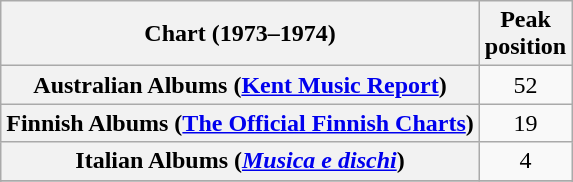<table class="wikitable sortable plainrowheaders">
<tr>
<th>Chart (1973–1974)</th>
<th>Peak<br>position</th>
</tr>
<tr>
<th scope="row">Australian Albums (<a href='#'>Kent Music Report</a>)</th>
<td align="center">52</td>
</tr>
<tr>
<th scope="row">Finnish Albums (<a href='#'>The Official Finnish Charts</a>)</th>
<td align="center">19</td>
</tr>
<tr>
<th scope="row">Italian Albums (<em><a href='#'>Musica e dischi</a></em>)</th>
<td style="text-align:center;">4</td>
</tr>
<tr>
</tr>
<tr>
</tr>
</table>
